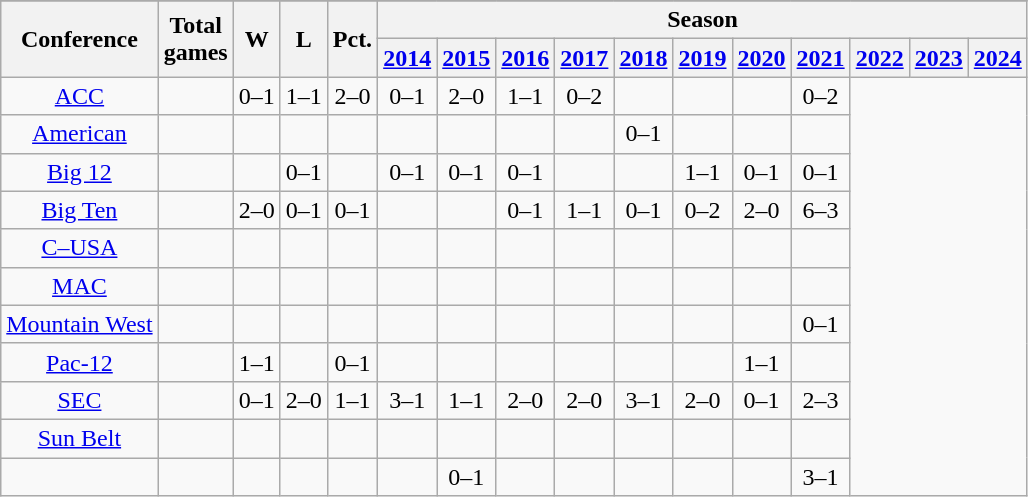<table class="wikitable sortable" style="text-align:center;">
<tr>
</tr>
<tr>
<th rowspan=2>Conference</th>
<th rowspan=2>Total<br>games</th>
<th rowspan=2>W</th>
<th rowspan=2>L</th>
<th rowspan=2>Pct.</th>
<th colspan=11>Season</th>
</tr>
<tr>
<th ! class="unsortable"><a href='#'>2014</a></th>
<th ! class="unsortable"><a href='#'>2015</a></th>
<th ! class="unsortable"><a href='#'>2016</a></th>
<th ! class="unsortable"><a href='#'>2017</a></th>
<th ! class="unsortable"><a href='#'>2018</a></th>
<th ! class="unsortable"><a href='#'>2019</a></th>
<th ! class="unsortable"><a href='#'>2020</a></th>
<th ! class="unsortable"><a href='#'>2021</a></th>
<th ! class="unsortable"><a href='#'>2022</a></th>
<th ! class="unsortable"><a href='#'>2023</a></th>
<th ! class="unsortable"><a href='#'>2024</a></th>
</tr>
<tr>
<td><a href='#'>ACC</a></td>
<td></td>
<td>0–1</td>
<td>1–1</td>
<td>2–0</td>
<td>0–1</td>
<td>2–0</td>
<td>1–1</td>
<td>0–2</td>
<td></td>
<td></td>
<td></td>
<td>0–2</td>
</tr>
<tr>
<td><a href='#'>American</a></td>
<td></td>
<td></td>
<td></td>
<td></td>
<td></td>
<td></td>
<td></td>
<td></td>
<td>0–1</td>
<td></td>
<td></td>
<td></td>
</tr>
<tr>
<td><a href='#'>Big 12</a></td>
<td></td>
<td></td>
<td>0–1</td>
<td></td>
<td>0–1</td>
<td>0–1</td>
<td>0–1</td>
<td></td>
<td></td>
<td>1–1</td>
<td>0–1</td>
<td>0–1</td>
</tr>
<tr>
<td><a href='#'>Big Ten</a></td>
<td></td>
<td>2–0</td>
<td>0–1</td>
<td>0–1</td>
<td></td>
<td></td>
<td>0–1</td>
<td>1–1</td>
<td>0–1</td>
<td>0–2</td>
<td>2–0</td>
<td>6–3</td>
</tr>
<tr>
<td><a href='#'>C–USA</a></td>
<td></td>
<td></td>
<td></td>
<td></td>
<td></td>
<td></td>
<td></td>
<td></td>
<td></td>
<td></td>
<td></td>
<td></td>
</tr>
<tr>
<td><a href='#'>MAC</a></td>
<td></td>
<td></td>
<td></td>
<td></td>
<td></td>
<td></td>
<td></td>
<td></td>
<td></td>
<td></td>
<td></td>
<td></td>
</tr>
<tr>
<td><a href='#'>Mountain West</a></td>
<td></td>
<td></td>
<td></td>
<td></td>
<td></td>
<td></td>
<td></td>
<td></td>
<td></td>
<td></td>
<td></td>
<td>0–1</td>
</tr>
<tr>
<td><a href='#'>Pac-12</a></td>
<td></td>
<td>1–1</td>
<td></td>
<td>0–1</td>
<td></td>
<td></td>
<td></td>
<td></td>
<td></td>
<td></td>
<td>1–1</td>
<td></td>
</tr>
<tr>
<td><a href='#'>SEC</a></td>
<td></td>
<td>0–1</td>
<td>2–0</td>
<td>1–1</td>
<td>3–1</td>
<td>1–1</td>
<td>2–0</td>
<td>2–0</td>
<td>3–1</td>
<td>2–0</td>
<td>0–1</td>
<td>2–3</td>
</tr>
<tr>
<td><a href='#'>Sun Belt</a></td>
<td></td>
<td></td>
<td></td>
<td></td>
<td></td>
<td></td>
<td></td>
<td></td>
<td></td>
<td></td>
<td></td>
<td></td>
</tr>
<tr>
<td></td>
<td></td>
<td></td>
<td></td>
<td></td>
<td></td>
<td>0–1</td>
<td></td>
<td></td>
<td></td>
<td></td>
<td></td>
<td>3–1</td>
</tr>
</table>
